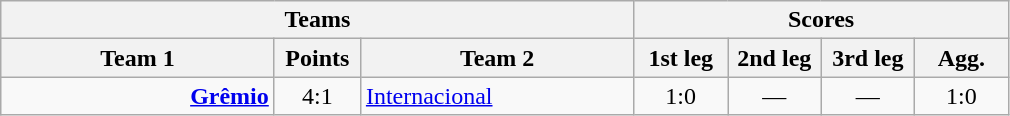<table class="wikitable" style="text-align:center;">
<tr>
<th colspan=3>Teams</th>
<th colspan=4>Scores</th>
</tr>
<tr>
<th width="175">Team 1</th>
<th width="50">Points</th>
<th width="175">Team 2</th>
<th width="55">1st leg</th>
<th width="55">2nd leg</th>
<th width="55">3rd leg</th>
<th width="55">Agg.</th>
</tr>
<tr>
<td align=right><strong><a href='#'>Grêmio</a></strong> </td>
<td>4:1</td>
<td align=left> <a href='#'>Internacional</a></td>
<td>1:0</td>
<td>—</td>
<td>—</td>
<td>1:0</td>
</tr>
</table>
